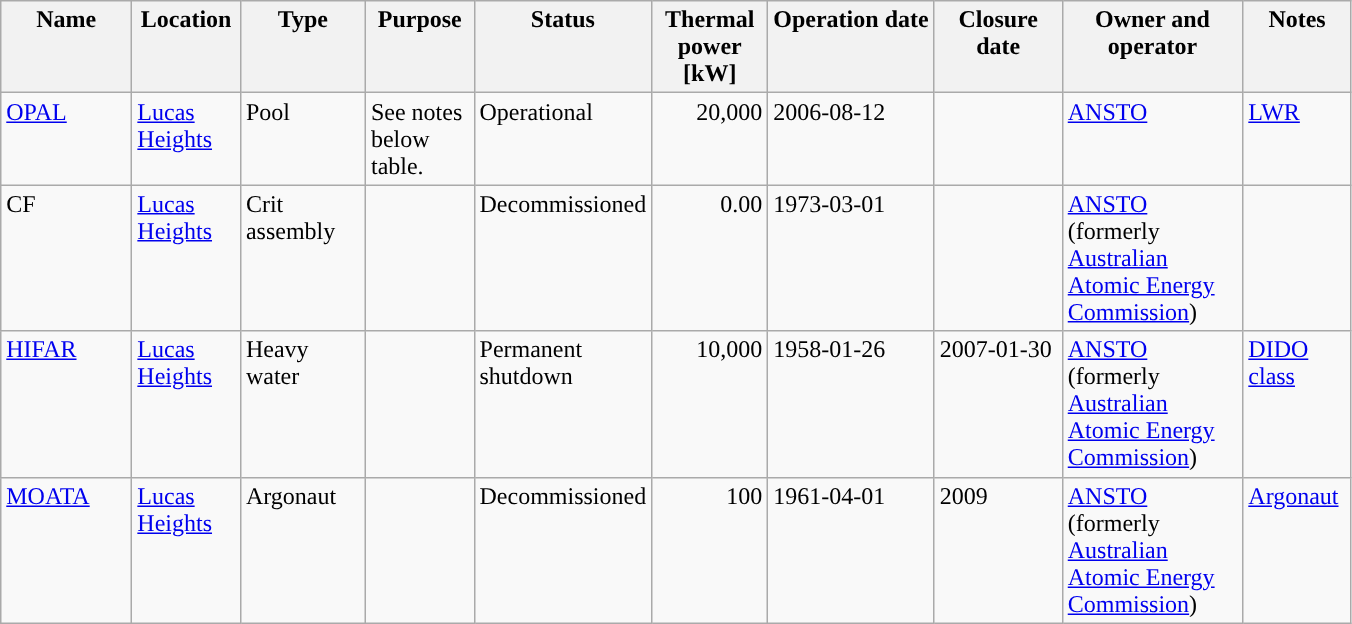<table class="wikitable" >
<tr valign="top">
<th width="80">Name</th>
<th width="65">Location</th>
<th width="76">Type</th>
<th width="65">Purpose</th>
<th width="91">Status</th>
<th width="70“">Thermal power [kW]</th>
<th width=„67“>Operation date</th>
<th width="78“">Closure date</th>
<th width="113“">Owner and operator</th>
<th width="65">Notes</th>
</tr>
<tr valign="top">
<td><a href='#'>OPAL</a></td>
<td><a href='#'>Lucas Heights</a></td>
<td>Pool</td>
<td>See notes below table.</td>
<td>Operational</td>
<td align="right">20,000</td>
<td>2006-08-12</td>
<td></td>
<td><a href='#'>ANSTO</a></td>
<td><a href='#'>LWR</a></td>
</tr>
<tr valign="top">
<td>CF</td>
<td><a href='#'>Lucas Heights</a></td>
<td>Crit assembly</td>
<td></td>
<td>Decommissioned</td>
<td align="right">0.00</td>
<td>1973-03-01</td>
<td></td>
<td><a href='#'>ANSTO</a> (formerly <a href='#'>Australian Atomic Energy Commission</a>)</td>
<td></td>
</tr>
<tr valign="top">
<td><a href='#'>HIFAR</a></td>
<td><a href='#'>Lucas Heights</a></td>
<td>Heavy water</td>
<td></td>
<td>Permanent shutdown</td>
<td align="right">10,000</td>
<td>1958-01-26</td>
<td>2007-01-30</td>
<td><a href='#'>ANSTO</a> (formerly <a href='#'>Australian Atomic Energy Commission</a>)</td>
<td><a href='#'>DIDO class</a></td>
</tr>
<tr valign="top">
<td><a href='#'>MOATA</a></td>
<td><a href='#'>Lucas Heights</a></td>
<td>Argonaut</td>
<td></td>
<td>Decommissioned</td>
<td align="right">100</td>
<td>1961-04-01</td>
<td>2009</td>
<td><a href='#'>ANSTO</a> (formerly <a href='#'>Australian Atomic Energy Commission</a>)</td>
<td><a href='#'>Argonaut</a></td>
</tr>
</table>
